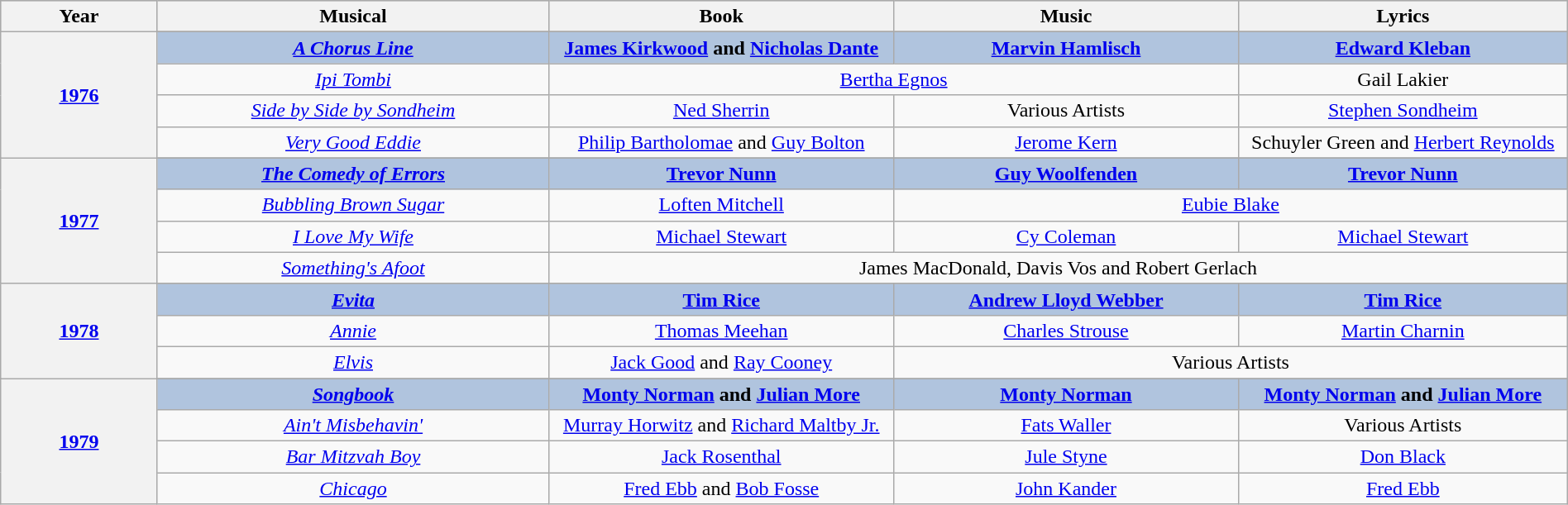<table class="wikitable" style="width:100%; text-align:center;">
<tr style="background:#bebebe;">
<th style="width:10%;">Year</th>
<th style="width:25%;">Musical</th>
<th style="width:22%;">Book</th>
<th style="width:22%;">Music</th>
<th style="width:22%;">Lyrics</th>
</tr>
<tr>
<th rowspan="5" align="center"><a href='#'>1976</a></th>
</tr>
<tr style="background:#B0C4DE">
<td><strong><em><a href='#'>A Chorus Line</a></em></strong></td>
<td><strong><a href='#'>James Kirkwood</a> and <a href='#'>Nicholas Dante</a></strong></td>
<td><strong><a href='#'>Marvin Hamlisch</a></strong></td>
<td><strong><a href='#'>Edward Kleban</a></strong></td>
</tr>
<tr>
<td><em><a href='#'>Ipi Tombi</a></em></td>
<td colspan="2"><a href='#'>Bertha Egnos</a></td>
<td>Gail Lakier</td>
</tr>
<tr>
<td><em><a href='#'>Side by Side by Sondheim</a></em></td>
<td><a href='#'>Ned Sherrin</a></td>
<td>Various Artists</td>
<td><a href='#'>Stephen Sondheim</a></td>
</tr>
<tr>
<td><em><a href='#'>Very Good Eddie</a></em></td>
<td><a href='#'>Philip Bartholomae</a> and <a href='#'>Guy Bolton</a></td>
<td><a href='#'>Jerome Kern</a></td>
<td>Schuyler Green and <a href='#'>Herbert Reynolds</a></td>
</tr>
<tr>
<th rowspan="5" align="center"><a href='#'>1977</a></th>
</tr>
<tr style="background:#B0C4DE">
<td><strong><em><a href='#'>The Comedy of Errors</a></em></strong></td>
<td><strong><a href='#'>Trevor Nunn</a></strong></td>
<td><strong><a href='#'>Guy Woolfenden</a></strong></td>
<td><strong><a href='#'>Trevor Nunn</a></strong></td>
</tr>
<tr>
<td><em><a href='#'>Bubbling Brown Sugar</a></em></td>
<td><a href='#'>Loften Mitchell</a></td>
<td colspan="2"><a href='#'>Eubie Blake</a></td>
</tr>
<tr>
<td><em><a href='#'>I Love My Wife</a></em></td>
<td><a href='#'>Michael Stewart</a></td>
<td><a href='#'>Cy Coleman</a></td>
<td><a href='#'>Michael Stewart</a></td>
</tr>
<tr>
<td><em><a href='#'>Something's Afoot</a></em></td>
<td colspan="3">James MacDonald, Davis Vos and Robert Gerlach</td>
</tr>
<tr>
<th rowspan="4" align="center"><a href='#'>1978</a></th>
</tr>
<tr style="background:#B0C4DE">
<td><strong><em><a href='#'>Evita</a></em></strong></td>
<td><strong><a href='#'>Tim Rice</a></strong></td>
<td><strong><a href='#'>Andrew Lloyd Webber</a></strong></td>
<td><strong><a href='#'>Tim Rice</a></strong></td>
</tr>
<tr>
<td><em><a href='#'>Annie</a></em></td>
<td><a href='#'>Thomas Meehan</a></td>
<td><a href='#'>Charles Strouse</a></td>
<td><a href='#'>Martin Charnin</a></td>
</tr>
<tr>
<td><em><a href='#'>Elvis</a></em></td>
<td><a href='#'>Jack Good</a> and <a href='#'>Ray Cooney</a></td>
<td colspan="2" align="center">Various Artists</td>
</tr>
<tr>
<th rowspan="5" align="center"><a href='#'>1979</a></th>
</tr>
<tr style="background:#B0C4DE">
<td><strong><em><a href='#'>Songbook</a></em></strong></td>
<td><strong><a href='#'>Monty Norman</a> and <a href='#'>Julian More</a></strong></td>
<td><strong><a href='#'>Monty Norman</a></strong></td>
<td><strong><a href='#'>Monty Norman</a> and <a href='#'>Julian More</a></strong></td>
</tr>
<tr>
<td><em><a href='#'>Ain't Misbehavin'</a></em></td>
<td><a href='#'>Murray Horwitz</a> and <a href='#'>Richard Maltby Jr.</a></td>
<td><a href='#'>Fats Waller</a></td>
<td>Various Artists</td>
</tr>
<tr>
<td><em><a href='#'>Bar Mitzvah Boy</a></em></td>
<td><a href='#'>Jack Rosenthal</a></td>
<td><a href='#'>Jule Styne</a></td>
<td><a href='#'>Don Black</a></td>
</tr>
<tr>
<td><em><a href='#'>Chicago</a></em></td>
<td><a href='#'>Fred Ebb</a> and <a href='#'>Bob Fosse</a></td>
<td><a href='#'>John Kander</a></td>
<td><a href='#'>Fred Ebb</a></td>
</tr>
</table>
